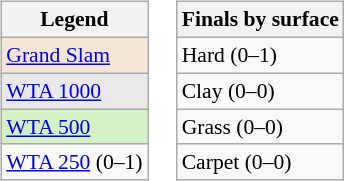<table>
<tr valign=top>
<td><br><table class=wikitable style="font-size:90%">
<tr>
<th>Legend</th>
</tr>
<tr style="background:#f3e6d7;">
<td><a href='#'>Grand Slam</a></td>
</tr>
<tr style="background:#e9e9e9;">
<td><a href='#'>WTA 1000</a></td>
</tr>
<tr style="background:#d4f1c5;">
<td><a href='#'>WTA 500</a></td>
</tr>
<tr>
<td><a href='#'>WTA 250</a> (0–1)</td>
</tr>
</table>
</td>
<td><br><table class=wikitable style="font-size:90%">
<tr>
<th>Finals by surface</th>
</tr>
<tr>
<td>Hard (0–1)</td>
</tr>
<tr>
<td>Clay (0–0)</td>
</tr>
<tr>
<td>Grass (0–0)</td>
</tr>
<tr>
<td>Carpet (0–0)</td>
</tr>
</table>
</td>
</tr>
</table>
